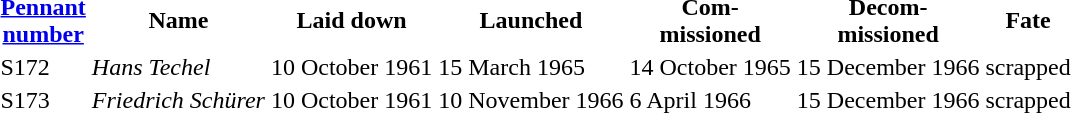<table>
<tr>
<th><a href='#'>Pennant<br>number</a></th>
<th>Name</th>
<th>Laid down</th>
<th>Launched</th>
<th>Com-<br>missioned</th>
<th>Decom-<br>missioned</th>
<th>Fate</th>
</tr>
<tr>
<td>S172</td>
<td><em>Hans Techel</em></td>
<td>10 October 1961</td>
<td>15 March 1965</td>
<td>14 October 1965</td>
<td>15 December 1966</td>
<td>scrapped</td>
</tr>
<tr>
<td>S173</td>
<td><em>Friedrich Schürer</em></td>
<td>10 October 1961</td>
<td>10 November 1966</td>
<td>6 April 1966</td>
<td>15 December 1966</td>
<td>scrapped</td>
</tr>
</table>
